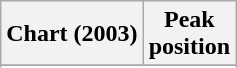<table class="wikitable sortable plainrowheaders" style="text-align:center">
<tr>
<th scope="col">Chart (2003)</th>
<th scope="col">Peak<br>position</th>
</tr>
<tr>
</tr>
<tr>
</tr>
<tr>
</tr>
<tr>
</tr>
</table>
